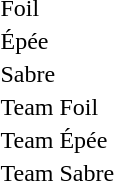<table>
<tr>
<td>Foil</td>
<td></td>
<td></td>
<td><br></td>
</tr>
<tr>
<td>Épée</td>
<td></td>
<td></td>
<td><br></td>
</tr>
<tr>
<td>Sabre</td>
<td></td>
<td></td>
<td><br></td>
</tr>
<tr>
<td>Team Foil</td>
<td></td>
<td></td>
<td></td>
</tr>
<tr>
<td>Team Épée</td>
<td></td>
<td></td>
<td></td>
</tr>
<tr>
<td>Team Sabre</td>
<td></td>
<td></td>
<td></td>
</tr>
</table>
